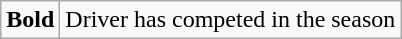<table class="wikitable">
<tr>
<td><strong>Bold</strong></td>
<td>Driver has competed in the  season</td>
</tr>
</table>
